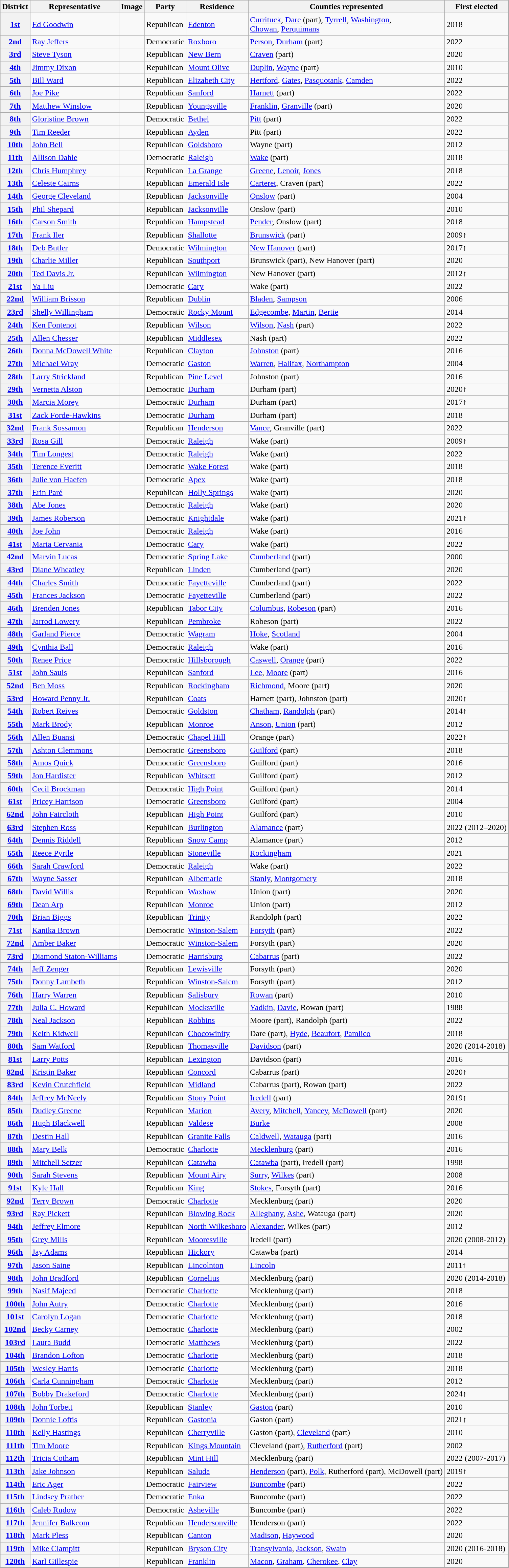<table class="wikitable sortable">
<tr>
<th>District</th>
<th>Representative</th>
<th>Image</th>
<th>Party</th>
<th>Residence</th>
<th>Counties represented</th>
<th>First elected</th>
</tr>
<tr>
<th><a href='#'>1st</a></th>
<td data-sort-value="Goodwin, Ed"><a href='#'>Ed Goodwin</a></td>
<td></td>
<td>Republican</td>
<td><a href='#'>Edenton</a></td>
<td><a href='#'>Currituck</a>, <a href='#'>Dare</a> (part), <a href='#'>Tyrrell</a>, <a href='#'>Washington</a>,<br><a href='#'>Chowan</a>, <a href='#'>Perquimans</a></td>
<td>2018</td>
</tr>
<tr>
<th><a href='#'>2nd</a></th>
<td data-sort-value="Jeffers, Ray"><a href='#'>Ray Jeffers</a></td>
<td></td>
<td>Democratic</td>
<td><a href='#'>Roxboro</a></td>
<td><a href='#'>Person</a>, <a href='#'>Durham</a> (part)</td>
<td>2022</td>
</tr>
<tr>
<th><a href='#'>3rd</a></th>
<td data-sort-value="Tyson, Steve"><a href='#'>Steve Tyson</a></td>
<td></td>
<td>Republican</td>
<td><a href='#'>New Bern</a></td>
<td><a href='#'>Craven</a> (part)</td>
<td>2020</td>
</tr>
<tr>
<th><a href='#'>4th</a></th>
<td data-sort-value="Dixon, Jimmy"><a href='#'>Jimmy Dixon</a></td>
<td></td>
<td>Republican</td>
<td><a href='#'>Mount Olive</a></td>
<td><a href='#'>Duplin</a>, <a href='#'>Wayne</a> (part)</td>
<td>2010</td>
</tr>
<tr>
<th><a href='#'>5th</a></th>
<td data-sort-value="Ward, Bill"><a href='#'>Bill Ward</a></td>
<td></td>
<td>Republican</td>
<td><a href='#'>Elizabeth City</a></td>
<td><a href='#'>Hertford</a>, <a href='#'>Gates</a>, <a href='#'>Pasquotank</a>, <a href='#'>Camden</a></td>
<td>2022</td>
</tr>
<tr>
<th><a href='#'>6th</a></th>
<td data-sort-value="Pike, Joe"><a href='#'>Joe Pike</a></td>
<td></td>
<td>Republican</td>
<td><a href='#'>Sanford</a></td>
<td><a href='#'>Harnett</a> (part)</td>
<td>2022</td>
</tr>
<tr>
<th><a href='#'>7th</a></th>
<td data-sort-value="Winslow, Matthew"><a href='#'>Matthew Winslow</a></td>
<td></td>
<td>Republican</td>
<td><a href='#'>Youngsville</a></td>
<td><a href='#'>Franklin</a>, <a href='#'>Granville</a> (part)</td>
<td>2020</td>
</tr>
<tr>
<th><a href='#'>8th</a></th>
<td data-sort-value="Brown, Gloristine"><a href='#'>Gloristine Brown</a></td>
<td></td>
<td>Democratic</td>
<td><a href='#'>Bethel</a></td>
<td><a href='#'>Pitt</a> (part)</td>
<td>2022</td>
</tr>
<tr>
<th><a href='#'>9th</a></th>
<td data-sort-value="Reeder, Timothy"><a href='#'>Tim Reeder</a></td>
<td></td>
<td>Republican</td>
<td><a href='#'>Ayden</a></td>
<td>Pitt (part)</td>
<td>2022</td>
</tr>
<tr>
<th><a href='#'>10th</a></th>
<td data-sort-value="Bell, John"><a href='#'>John Bell</a></td>
<td></td>
<td>Republican</td>
<td><a href='#'>Goldsboro</a></td>
<td>Wayne (part)</td>
<td>2012</td>
</tr>
<tr>
<th><a href='#'>11th</a></th>
<td data-sort-value="Dahle, Allison"><a href='#'>Allison Dahle</a></td>
<td></td>
<td>Democratic</td>
<td><a href='#'>Raleigh</a></td>
<td><a href='#'>Wake</a> (part)</td>
<td>2018</td>
</tr>
<tr>
<th><a href='#'>12th</a></th>
<td data-sort-value="Humphrey, Chris"><a href='#'>Chris Humphrey</a></td>
<td></td>
<td>Republican</td>
<td><a href='#'>La Grange</a></td>
<td><a href='#'>Greene</a>, <a href='#'>Lenoir</a>, <a href='#'>Jones</a></td>
<td>2018</td>
</tr>
<tr>
<th><a href='#'>13th</a></th>
<td data-sort-value="Cairns, Celeste"><a href='#'>Celeste Cairns</a></td>
<td></td>
<td>Republican</td>
<td><a href='#'>Emerald Isle</a></td>
<td><a href='#'>Carteret</a>, Craven (part)</td>
<td>2022</td>
</tr>
<tr>
<th><a href='#'>14th</a></th>
<td data-sort-value="Cleveland, George"><a href='#'>George Cleveland</a></td>
<td></td>
<td>Republican</td>
<td><a href='#'>Jacksonville</a></td>
<td><a href='#'>Onslow</a> (part)</td>
<td>2004</td>
</tr>
<tr>
<th><a href='#'>15th</a></th>
<td data-sort-value="Shepard, Phil,"><a href='#'>Phil Shepard</a></td>
<td></td>
<td>Republican</td>
<td><a href='#'>Jacksonville</a></td>
<td>Onslow (part)</td>
<td>2010</td>
</tr>
<tr>
<th><a href='#'>16th</a></th>
<td data-sort-value="Smith, Carson"><a href='#'>Carson Smith</a></td>
<td></td>
<td>Republican</td>
<td><a href='#'>Hampstead</a></td>
<td><a href='#'>Pender</a>, Onslow (part)</td>
<td>2018</td>
</tr>
<tr>
<th><a href='#'>17th</a></th>
<td data-sort-value="Iler, Frank"><a href='#'>Frank Iler</a></td>
<td></td>
<td>Republican</td>
<td><a href='#'>Shallotte</a></td>
<td><a href='#'>Brunswick</a> (part)</td>
<td>2009↑</td>
</tr>
<tr>
<th><a href='#'>18th</a></th>
<td data-sort-value="Butler, Deb"><a href='#'>Deb Butler</a></td>
<td></td>
<td>Democratic</td>
<td><a href='#'>Wilmington</a></td>
<td><a href='#'>New Hanover</a> (part)</td>
<td>2017↑</td>
</tr>
<tr>
<th><a href='#'>19th</a></th>
<td data-sort-value="Miller, Charlie"><a href='#'>Charlie Miller</a></td>
<td></td>
<td>Republican</td>
<td><a href='#'>Southport</a></td>
<td>Brunswick (part), New Hanover (part)</td>
<td>2020</td>
</tr>
<tr>
<th><a href='#'>20th</a></th>
<td data-sort-value="Davis, Ted Jr."><a href='#'>Ted Davis Jr.</a></td>
<td></td>
<td>Republican</td>
<td><a href='#'>Wilmington</a></td>
<td>New Hanover (part)</td>
<td>2012↑</td>
</tr>
<tr>
<th><a href='#'>21st</a></th>
<td data-sort-value="Liu, Guangya"><a href='#'>Ya Liu</a></td>
<td></td>
<td>Democratic</td>
<td><a href='#'>Cary</a></td>
<td>Wake (part)</td>
<td>2022</td>
</tr>
<tr>
<th><a href='#'>22nd</a></th>
<td data-sort-value="Brisson, William"><a href='#'>William Brisson</a></td>
<td></td>
<td>Republican</td>
<td><a href='#'>Dublin</a></td>
<td><a href='#'>Bladen</a>, <a href='#'>Sampson</a></td>
<td>2006</td>
</tr>
<tr>
<th><a href='#'>23rd</a></th>
<td data-sort-value="Willingham, Shelly"><a href='#'>Shelly Willingham</a></td>
<td></td>
<td>Democratic</td>
<td><a href='#'>Rocky Mount</a></td>
<td><a href='#'>Edgecombe</a>, <a href='#'>Martin</a>, <a href='#'>Bertie</a></td>
<td>2014</td>
</tr>
<tr>
<th><a href='#'>24th</a></th>
<td data-sort-value="Fontenot, Ken"><a href='#'>Ken Fontenot</a></td>
<td></td>
<td>Republican</td>
<td><a href='#'>Wilson</a></td>
<td><a href='#'>Wilson</a>, <a href='#'>Nash</a> (part)</td>
<td>2022</td>
</tr>
<tr>
<th><a href='#'>25th</a></th>
<td data-sort-value="Chesser, Allen"><a href='#'>Allen Chesser</a></td>
<td></td>
<td>Republican</td>
<td><a href='#'>Middlesex</a></td>
<td>Nash (part)</td>
<td>2022</td>
</tr>
<tr>
<th><a href='#'>26th</a></th>
<td data-sort-value="White, Donna McDowell"><a href='#'>Donna McDowell White</a></td>
<td></td>
<td>Republican</td>
<td><a href='#'>Clayton</a></td>
<td><a href='#'>Johnston</a> (part)</td>
<td>2016</td>
</tr>
<tr>
<th><a href='#'>27th</a></th>
<td data-sort-value="Wray, Michael"><a href='#'>Michael Wray</a></td>
<td></td>
<td>Democratic</td>
<td><a href='#'>Gaston</a></td>
<td><a href='#'>Warren</a>, <a href='#'>Halifax</a>, <a href='#'>Northampton</a></td>
<td>2004</td>
</tr>
<tr>
<th><a href='#'>28th</a></th>
<td data-sort-value="Strickland, Larry"><a href='#'>Larry Strickland</a></td>
<td></td>
<td>Republican</td>
<td><a href='#'>Pine Level</a></td>
<td>Johnston (part)</td>
<td>2016</td>
</tr>
<tr>
<th><a href='#'>29th</a></th>
<td data-sort-value="Alston, Vernetta"><a href='#'>Vernetta Alston</a></td>
<td></td>
<td>Democratic</td>
<td><a href='#'>Durham</a></td>
<td>Durham (part)</td>
<td>2020↑</td>
</tr>
<tr>
<th><a href='#'>30th</a></th>
<td data-sort-value="Morey, Marcia"><a href='#'>Marcia Morey</a></td>
<td></td>
<td>Democratic</td>
<td><a href='#'>Durham</a></td>
<td>Durham (part)</td>
<td>2017↑</td>
</tr>
<tr>
<th><a href='#'>31st</a></th>
<td data-sort-value="Forde-Hawkins, Zack"><a href='#'>Zack Forde-Hawkins</a></td>
<td></td>
<td>Democratic</td>
<td><a href='#'>Durham</a></td>
<td>Durham (part)</td>
<td>2018</td>
</tr>
<tr>
<th><a href='#'>32nd</a></th>
<td data-sort-value="Sossamon, Frank"><a href='#'>Frank Sossamon</a></td>
<td></td>
<td>Republican</td>
<td><a href='#'>Henderson</a></td>
<td><a href='#'>Vance</a>, Granville (part)</td>
<td>2022</td>
</tr>
<tr>
<th><a href='#'>33rd</a></th>
<td data-sort-value="Gill, Rosa"><a href='#'>Rosa Gill</a></td>
<td></td>
<td>Democratic</td>
<td><a href='#'>Raleigh</a></td>
<td>Wake (part)</td>
<td>2009↑</td>
</tr>
<tr>
<th><a href='#'>34th</a></th>
<td data-sort-value="Longest, Tim"><a href='#'>Tim Longest</a></td>
<td></td>
<td>Democratic</td>
<td><a href='#'>Raleigh</a></td>
<td>Wake (part)</td>
<td>2022</td>
</tr>
<tr>
<th><a href='#'>35th</a></th>
<td data-sort-value="Everitt, Terence"><a href='#'>Terence Everitt</a></td>
<td></td>
<td>Democratic</td>
<td><a href='#'>Wake Forest</a></td>
<td>Wake (part)</td>
<td>2018</td>
</tr>
<tr>
<th><a href='#'>36th</a></th>
<td data-sort-value="von Haefen, Julie"><a href='#'>Julie von Haefen</a></td>
<td></td>
<td>Democratic</td>
<td><a href='#'>Apex</a></td>
<td>Wake (part)</td>
<td>2018</td>
</tr>
<tr>
<th><a href='#'>37th</a></th>
<td data-sort-value="Paré, Erin"><a href='#'>Erin Paré</a></td>
<td></td>
<td>Republican</td>
<td><a href='#'>Holly Springs</a></td>
<td>Wake (part)</td>
<td>2020</td>
</tr>
<tr>
<th><a href='#'>38th</a></th>
<td data-sort-value="Jones, Abe"><a href='#'>Abe Jones</a></td>
<td></td>
<td>Democratic</td>
<td><a href='#'>Raleigh</a></td>
<td>Wake (part)</td>
<td>2020</td>
</tr>
<tr>
<th><a href='#'>39th</a></th>
<td data-sort-value="Roberson, James"><a href='#'>James Roberson</a></td>
<td></td>
<td>Democratic</td>
<td><a href='#'>Knightdale</a></td>
<td>Wake (part)</td>
<td>2021↑</td>
</tr>
<tr>
<th><a href='#'>40th</a></th>
<td data-sort-value="John, Joe"><a href='#'>Joe John</a></td>
<td></td>
<td>Democratic</td>
<td><a href='#'>Raleigh</a></td>
<td>Wake (part)</td>
<td>2016</td>
</tr>
<tr>
<th><a href='#'>41st</a></th>
<td data-sort-value="Cervania, Maria"><a href='#'>Maria Cervania</a></td>
<td></td>
<td>Democratic</td>
<td><a href='#'>Cary</a></td>
<td>Wake (part)</td>
<td>2022</td>
</tr>
<tr>
<th><a href='#'>42nd</a></th>
<td data-sort-value="Lucas, Marvin"><a href='#'>Marvin Lucas</a></td>
<td></td>
<td>Democratic</td>
<td><a href='#'>Spring Lake</a></td>
<td><a href='#'>Cumberland</a> (part)</td>
<td>2000</td>
</tr>
<tr>
<th><a href='#'>43rd</a></th>
<td data-sort-value="Wheatley, Diane"><a href='#'>Diane Wheatley</a></td>
<td></td>
<td>Republican</td>
<td><a href='#'>Linden</a></td>
<td>Cumberland (part)</td>
<td>2020</td>
</tr>
<tr>
<th><a href='#'>44th</a></th>
<td data-sort-value="Smith, Charles"><a href='#'>Charles Smith</a></td>
<td></td>
<td>Democratic</td>
<td><a href='#'>Fayetteville</a></td>
<td>Cumberland (part)</td>
<td>2022</td>
</tr>
<tr>
<th><a href='#'>45th</a></th>
<td data-sort-value="Jackson, Frances"><a href='#'>Frances Jackson</a></td>
<td></td>
<td>Democratic</td>
<td><a href='#'>Fayetteville</a></td>
<td>Cumberland (part)</td>
<td>2022</td>
</tr>
<tr>
<th><a href='#'>46th</a></th>
<td data-sort-value="Jones, Brenden"><a href='#'>Brenden Jones</a></td>
<td></td>
<td>Republican</td>
<td><a href='#'>Tabor City</a></td>
<td><a href='#'>Columbus</a>, <a href='#'>Robeson</a> (part)</td>
<td>2016</td>
</tr>
<tr>
<th><a href='#'>47th</a></th>
<td data-sort-value="Lowery, Jarrod"><a href='#'>Jarrod Lowery</a></td>
<td></td>
<td>Republican</td>
<td><a href='#'>Pembroke</a></td>
<td>Robeson (part)</td>
<td>2022</td>
</tr>
<tr>
<th><a href='#'>48th</a></th>
<td data-sort-value="Pierce, Garland"><a href='#'>Garland Pierce</a></td>
<td></td>
<td>Democratic</td>
<td><a href='#'>Wagram</a></td>
<td><a href='#'>Hoke</a>, <a href='#'>Scotland</a></td>
<td>2004</td>
</tr>
<tr>
<th><a href='#'>49th</a></th>
<td data-sort-value="Ball, Cynthia"><a href='#'>Cynthia Ball</a></td>
<td></td>
<td>Democratic</td>
<td><a href='#'>Raleigh</a></td>
<td>Wake (part)</td>
<td>2016</td>
</tr>
<tr>
<th><a href='#'>50th</a></th>
<td data-sort-value="Price, Renee"><a href='#'>Renee Price</a></td>
<td></td>
<td>Democratic</td>
<td><a href='#'>Hillsborough</a></td>
<td><a href='#'>Caswell</a>, <a href='#'>Orange</a> (part)</td>
<td>2022</td>
</tr>
<tr>
<th><a href='#'>51st</a></th>
<td data-sort-value="Sauls, John"><a href='#'>John Sauls</a></td>
<td></td>
<td>Republican</td>
<td><a href='#'>Sanford</a></td>
<td><a href='#'>Lee</a>, <a href='#'>Moore</a> (part)</td>
<td>2016</td>
</tr>
<tr>
<th><a href='#'>52nd</a></th>
<td data-sort-value="Moss, Ben"><a href='#'>Ben Moss</a></td>
<td></td>
<td>Republican</td>
<td><a href='#'>Rockingham</a></td>
<td><a href='#'>Richmond</a>, Moore (part)</td>
<td>2020</td>
</tr>
<tr>
<th><a href='#'>53rd</a></th>
<td data-sort-value="Penny, Howard Jr."><a href='#'>Howard Penny Jr.</a></td>
<td></td>
<td>Republican</td>
<td><a href='#'>Coats</a></td>
<td>Harnett (part), Johnston (part)</td>
<td>2020↑</td>
</tr>
<tr>
<th><a href='#'>54th</a></th>
<td data-sort-value="Reives, Robert"><a href='#'>Robert Reives</a></td>
<td></td>
<td>Democratic</td>
<td><a href='#'>Goldston</a></td>
<td><a href='#'>Chatham</a>, <a href='#'>Randolph</a> (part)</td>
<td>2014↑</td>
</tr>
<tr>
<th><a href='#'>55th</a></th>
<td data-sort-value="Brody, Mark"><a href='#'>Mark Brody</a></td>
<td></td>
<td>Republican</td>
<td><a href='#'>Monroe</a></td>
<td><a href='#'>Anson</a>, <a href='#'>Union</a> (part)</td>
<td>2012</td>
</tr>
<tr>
<th><a href='#'>56th</a></th>
<td data-sort-value="Buansi, Allen"><a href='#'>Allen Buansi</a></td>
<td></td>
<td>Democratic</td>
<td><a href='#'>Chapel Hill</a></td>
<td>Orange (part)</td>
<td>2022↑</td>
</tr>
<tr>
<th><a href='#'>57th</a></th>
<td data-sort-value="Clemmons, Ashton"><a href='#'>Ashton Clemmons</a></td>
<td></td>
<td>Democratic</td>
<td><a href='#'>Greensboro</a></td>
<td><a href='#'>Guilford</a> (part)</td>
<td>2018</td>
</tr>
<tr>
<th><a href='#'>58th</a></th>
<td data-sort-value="Quick, Amos"><a href='#'>Amos Quick</a></td>
<td></td>
<td>Democratic</td>
<td><a href='#'>Greensboro</a></td>
<td>Guilford (part)</td>
<td>2016</td>
</tr>
<tr>
<th><a href='#'>59th</a></th>
<td data-sort-value="Hardister, Jon"><a href='#'>Jon Hardister</a></td>
<td></td>
<td>Republican</td>
<td><a href='#'>Whitsett</a></td>
<td>Guilford (part)</td>
<td>2012</td>
</tr>
<tr>
<th><a href='#'>60th</a></th>
<td data-sort-value="Brockman, Cecil"><a href='#'>Cecil Brockman</a></td>
<td></td>
<td>Democratic</td>
<td><a href='#'>High Point</a></td>
<td>Guilford (part)</td>
<td>2014</td>
</tr>
<tr>
<th><a href='#'>61st</a></th>
<td data-sort-value="Harrison, Pricey"><a href='#'>Pricey Harrison</a></td>
<td></td>
<td>Democratic</td>
<td><a href='#'>Greensboro</a></td>
<td>Guilford (part)</td>
<td>2004</td>
</tr>
<tr>
<th><a href='#'>62nd</a></th>
<td data-sort-value="Faircloth, John"><a href='#'>John Faircloth</a></td>
<td></td>
<td>Republican</td>
<td><a href='#'>High Point</a></td>
<td>Guilford (part)</td>
<td>2010</td>
</tr>
<tr>
<th><a href='#'>63rd</a></th>
<td data-sort-value="Ross, Stephen"><a href='#'>Stephen Ross</a></td>
<td></td>
<td>Republican</td>
<td><a href='#'>Burlington</a></td>
<td><a href='#'>Alamance</a> (part)</td>
<td>2022 (2012–2020)</td>
</tr>
<tr>
<th><a href='#'>64th</a></th>
<td data-sort-value="Riddell, Dennis"><a href='#'>Dennis Riddell</a></td>
<td></td>
<td>Republican</td>
<td><a href='#'>Snow Camp</a></td>
<td>Alamance (part)</td>
<td>2012</td>
</tr>
<tr>
<th><a href='#'>65th</a></th>
<td data-sort-value="Pyrtle, Reece"><a href='#'>Reece Pyrtle</a></td>
<td></td>
<td>Republican</td>
<td><a href='#'>Stoneville</a></td>
<td><a href='#'>Rockingham</a></td>
<td>2021</td>
</tr>
<tr>
<th><a href='#'>66th</a></th>
<td data-sort-value="Crawford, Sarah"><a href='#'>Sarah Crawford</a></td>
<td></td>
<td>Democratic</td>
<td><a href='#'>Raleigh</a></td>
<td>Wake (part)</td>
<td>2022</td>
</tr>
<tr>
<th><a href='#'>67th</a></th>
<td data-sort-value="Sasser, Wayne"><a href='#'>Wayne Sasser</a></td>
<td></td>
<td>Republican</td>
<td><a href='#'>Albemarle</a></td>
<td><a href='#'>Stanly</a>, <a href='#'>Montgomery</a></td>
<td>2018</td>
</tr>
<tr>
<th><a href='#'>68th</a></th>
<td data-sort-value="Willis, David"><a href='#'>David Willis</a></td>
<td></td>
<td>Republican</td>
<td><a href='#'>Waxhaw</a></td>
<td>Union (part)</td>
<td>2020</td>
</tr>
<tr>
<th><a href='#'>69th</a></th>
<td data-sort-value="Arp, Dean"><a href='#'>Dean Arp</a></td>
<td></td>
<td>Republican</td>
<td><a href='#'>Monroe</a></td>
<td>Union (part)</td>
<td>2012</td>
</tr>
<tr>
<th><a href='#'>70th</a></th>
<td data-sort-value="Biggs, Brian"><a href='#'>Brian Biggs</a></td>
<td></td>
<td>Republican</td>
<td><a href='#'>Trinity</a></td>
<td>Randolph (part)</td>
<td>2022</td>
</tr>
<tr>
<th><a href='#'>71st</a></th>
<td data-sort-value="Brown, Kanika"><a href='#'>Kanika Brown</a></td>
<td></td>
<td>Democratic</td>
<td><a href='#'>Winston-Salem</a></td>
<td><a href='#'>Forsyth</a> (part)</td>
<td>2022</td>
</tr>
<tr>
<th><a href='#'>72nd</a></th>
<td data-sort-value="Baker, Amber"><a href='#'>Amber Baker</a></td>
<td></td>
<td>Democratic</td>
<td><a href='#'>Winston-Salem</a></td>
<td>Forsyth (part)</td>
<td>2020</td>
</tr>
<tr>
<th><a href='#'>73rd</a></th>
<td data-sort-value="Staton-Williams, Diamond"><a href='#'>Diamond Staton-Williams</a></td>
<td></td>
<td>Democratic</td>
<td><a href='#'>Harrisburg</a></td>
<td><a href='#'>Cabarrus</a> (part)</td>
<td>2022</td>
</tr>
<tr>
<th><a href='#'>74th</a></th>
<td data-sort-value="Zenger, Jeff"><a href='#'>Jeff Zenger</a></td>
<td></td>
<td>Republican</td>
<td><a href='#'>Lewisville</a></td>
<td>Forsyth (part)</td>
<td>2020</td>
</tr>
<tr>
<th><a href='#'>75th</a></th>
<td data-sort-value="Lambeth, Donny"><a href='#'>Donny Lambeth</a></td>
<td></td>
<td>Republican</td>
<td><a href='#'>Winston-Salem</a></td>
<td>Forsyth (part)</td>
<td>2012</td>
</tr>
<tr>
<th><a href='#'>76th</a></th>
<td data-sort-value="Warren, Harry"><a href='#'>Harry Warren</a></td>
<td></td>
<td>Republican</td>
<td><a href='#'>Salisbury</a></td>
<td><a href='#'>Rowan</a> (part)</td>
<td>2010</td>
</tr>
<tr>
<th><a href='#'>77th</a></th>
<td data-sort-value="Howard, Julia Craven"><a href='#'>Julia C. Howard</a></td>
<td></td>
<td>Republican</td>
<td><a href='#'>Mocksville</a></td>
<td><a href='#'>Yadkin</a>, <a href='#'>Davie</a>, Rowan (part)</td>
<td>1988</td>
</tr>
<tr>
<th><a href='#'>78th</a></th>
<td data-sort-value="Jackson, Neal"><a href='#'>Neal Jackson</a></td>
<td></td>
<td>Republican</td>
<td><a href='#'>Robbins</a></td>
<td>Moore (part), Randolph (part)</td>
<td>2022</td>
</tr>
<tr>
<th><a href='#'>79th</a></th>
<td data-sort-value="Kidwell, Keith"><a href='#'>Keith Kidwell</a></td>
<td></td>
<td>Republican</td>
<td><a href='#'>Chocowinity</a></td>
<td>Dare (part), <a href='#'>Hyde</a>, <a href='#'>Beaufort</a>, <a href='#'>Pamlico</a></td>
<td>2018</td>
</tr>
<tr>
<th><a href='#'>80th</a></th>
<td data-sort-value="Watford, Sam"><a href='#'>Sam Watford</a></td>
<td></td>
<td>Republican</td>
<td><a href='#'>Thomasville</a></td>
<td><a href='#'>Davidson</a> (part)</td>
<td>2020 (2014-2018)</td>
</tr>
<tr>
<th><a href='#'>81st</a></th>
<td data-sort-value="Potts, Larry"><a href='#'>Larry Potts</a></td>
<td></td>
<td>Republican</td>
<td><a href='#'>Lexington</a></td>
<td>Davidson (part)</td>
<td>2016</td>
</tr>
<tr>
<th><a href='#'>82nd</a></th>
<td data-sort-value="Baker, Kristin"><a href='#'>Kristin Baker</a></td>
<td></td>
<td>Republican</td>
<td><a href='#'>Concord</a></td>
<td>Cabarrus (part)</td>
<td>2020↑</td>
</tr>
<tr>
<th><a href='#'>83rd</a></th>
<td data-sort-value="Crutchfield, Kevin"><a href='#'>Kevin Crutchfield</a></td>
<td></td>
<td>Republican</td>
<td><a href='#'>Midland</a></td>
<td>Cabarrus (part), Rowan (part)</td>
<td>2022</td>
</tr>
<tr>
<th><a href='#'>84th</a></th>
<td data-sort-value="McNeely, Jeffrey"><a href='#'>Jeffrey McNeely</a></td>
<td></td>
<td>Republican</td>
<td><a href='#'>Stony Point</a></td>
<td><a href='#'>Iredell</a> (part)</td>
<td>2019↑</td>
</tr>
<tr>
<th><a href='#'>85th</a></th>
<td data-sort-value="Greene, Dudley"><a href='#'>Dudley Greene</a></td>
<td></td>
<td>Republican</td>
<td><a href='#'>Marion</a></td>
<td><a href='#'>Avery</a>, <a href='#'>Mitchell</a>, <a href='#'>Yancey</a>, <a href='#'>McDowell</a> (part)</td>
<td>2020</td>
</tr>
<tr>
<th><a href='#'>86th</a></th>
<td data-sort-value="Blackwell, Hugh"><a href='#'>Hugh Blackwell</a></td>
<td></td>
<td>Republican</td>
<td><a href='#'>Valdese</a></td>
<td><a href='#'>Burke</a></td>
<td>2008</td>
</tr>
<tr>
<th><a href='#'>87th</a></th>
<td data-sort-value="Hall, Destin"><a href='#'>Destin Hall</a></td>
<td></td>
<td>Republican</td>
<td><a href='#'>Granite Falls</a></td>
<td><a href='#'>Caldwell</a>, <a href='#'>Watauga</a> (part)</td>
<td>2016</td>
</tr>
<tr>
<th><a href='#'>88th</a></th>
<td data-sort-value="Belk, Mary"><a href='#'>Mary Belk</a></td>
<td></td>
<td>Democratic</td>
<td><a href='#'>Charlotte</a></td>
<td><a href='#'>Mecklenburg</a> (part)</td>
<td>2016</td>
</tr>
<tr>
<th><a href='#'>89th</a></th>
<td data-sort-value="Setzer, Mitchell"><a href='#'>Mitchell Setzer</a></td>
<td></td>
<td>Republican</td>
<td><a href='#'>Catawba</a></td>
<td><a href='#'>Catawba</a> (part), Iredell (part)</td>
<td>1998</td>
</tr>
<tr>
<th><a href='#'>90th</a></th>
<td data-sort-value="Stevens, Sarah"><a href='#'>Sarah Stevens</a></td>
<td></td>
<td>Republican</td>
<td><a href='#'>Mount Airy</a></td>
<td><a href='#'>Surry</a>, <a href='#'>Wilkes</a> (part)</td>
<td>2008</td>
</tr>
<tr>
<th><a href='#'>91st</a></th>
<td data-sort-value="Hall, Kyle"><a href='#'>Kyle Hall</a></td>
<td></td>
<td>Republican</td>
<td><a href='#'>King</a></td>
<td><a href='#'>Stokes</a>, Forsyth (part)</td>
<td>2016</td>
</tr>
<tr>
<th><a href='#'>92nd</a></th>
<td data-sort-value="Brown, Terry"><a href='#'>Terry Brown</a></td>
<td></td>
<td>Democratic</td>
<td><a href='#'>Charlotte</a></td>
<td>Mecklenburg (part)</td>
<td>2020</td>
</tr>
<tr>
<th><a href='#'>93rd</a></th>
<td data-sort-value="Pickett, Ray"><a href='#'>Ray Pickett</a></td>
<td></td>
<td>Republican</td>
<td><a href='#'>Blowing Rock</a></td>
<td><a href='#'>Alleghany</a>, <a href='#'>Ashe</a>, Watauga (part)</td>
<td>2020</td>
</tr>
<tr>
<th><a href='#'>94th</a></th>
<td data-sort-value="Elmore, Jeffrey"><a href='#'>Jeffrey Elmore</a></td>
<td></td>
<td>Republican</td>
<td><a href='#'>North Wilkesboro</a></td>
<td><a href='#'>Alexander</a>, Wilkes (part)</td>
<td>2012</td>
</tr>
<tr>
<th><a href='#'>95th</a></th>
<td data-sort-value="Mills, Grey"><a href='#'>Grey Mills</a></td>
<td></td>
<td>Republican</td>
<td><a href='#'>Mooresville</a></td>
<td>Iredell (part)</td>
<td>2020 (2008-2012)</td>
</tr>
<tr>
<th><a href='#'>96th</a></th>
<td data-sort-value="Adams, Jay"><a href='#'>Jay Adams</a></td>
<td></td>
<td>Republican</td>
<td><a href='#'>Hickory</a></td>
<td>Catawba (part)</td>
<td>2014</td>
</tr>
<tr>
<th><a href='#'>97th</a></th>
<td data-sort-value="Saine, Jason"><a href='#'>Jason Saine</a></td>
<td></td>
<td>Republican</td>
<td><a href='#'>Lincolnton</a></td>
<td><a href='#'>Lincoln</a></td>
<td>2011↑</td>
</tr>
<tr>
<th><a href='#'>98th</a></th>
<td data-sort-value="Bradford, John"><a href='#'>John Bradford</a></td>
<td></td>
<td>Republican</td>
<td><a href='#'>Cornelius</a></td>
<td>Mecklenburg (part)</td>
<td>2020 (2014-2018)</td>
</tr>
<tr>
<th><a href='#'>99th</a></th>
<td data-sort-value="Majeed, Nasif"><a href='#'>Nasif Majeed</a></td>
<td></td>
<td>Democratic</td>
<td><a href='#'>Charlotte</a></td>
<td>Mecklenburg (part)</td>
<td>2018</td>
</tr>
<tr>
<th><a href='#'>100th</a></th>
<td data-sort-value="Autry, John"><a href='#'>John Autry</a></td>
<td></td>
<td>Democratic</td>
<td><a href='#'>Charlotte</a></td>
<td>Mecklenburg (part)</td>
<td>2016</td>
</tr>
<tr>
<th><a href='#'>101st</a></th>
<td data-sort-value="Logan, Carolyn"><a href='#'>Carolyn Logan</a></td>
<td></td>
<td>Democratic</td>
<td><a href='#'>Charlotte</a></td>
<td>Mecklenburg (part)</td>
<td>2018</td>
</tr>
<tr>
<th><a href='#'>102nd</a></th>
<td data-sort-value="Carney, Becky"><a href='#'>Becky Carney</a></td>
<td></td>
<td>Democratic</td>
<td><a href='#'>Charlotte</a></td>
<td>Mecklenburg (part)</td>
<td>2002</td>
</tr>
<tr>
<th><a href='#'>103rd</a></th>
<td data-sort-value="Budd, Laura"><a href='#'>Laura Budd</a></td>
<td></td>
<td>Democratic</td>
<td><a href='#'>Matthews</a></td>
<td>Mecklenburg (part)</td>
<td>2022</td>
</tr>
<tr>
<th><a href='#'>104th</a></th>
<td data-sort-value="Lofton, Brandon"><a href='#'>Brandon Lofton</a></td>
<td></td>
<td>Democratic</td>
<td><a href='#'>Charlotte</a></td>
<td>Mecklenburg (part)</td>
<td>2018</td>
</tr>
<tr>
<th><a href='#'>105th</a></th>
<td data-sort-value="Harris, Wesley"><a href='#'>Wesley Harris</a></td>
<td></td>
<td>Democratic</td>
<td><a href='#'>Charlotte</a></td>
<td>Mecklenburg (part)</td>
<td>2018</td>
</tr>
<tr>
<th><a href='#'>106th</a></th>
<td data-sort-value="Cunningham, Carla"><a href='#'>Carla Cunningham</a></td>
<td></td>
<td>Democratic</td>
<td><a href='#'>Charlotte</a></td>
<td>Mecklenburg (part)</td>
<td>2012</td>
</tr>
<tr>
<th><a href='#'>107th</a></th>
<td data-sort-value="Drakeford, Bobby"><a href='#'>Bobby Drakeford</a></td>
<td></td>
<td>Democratic</td>
<td><a href='#'>Charlotte</a></td>
<td>Mecklenburg (part)</td>
<td>2024↑</td>
</tr>
<tr>
<th><a href='#'>108th</a></th>
<td data-sort-value="Torbett, John"><a href='#'>John Torbett</a></td>
<td></td>
<td>Republican</td>
<td><a href='#'>Stanley</a></td>
<td><a href='#'>Gaston</a> (part)</td>
<td>2010</td>
</tr>
<tr>
<th><a href='#'>109th</a></th>
<td data-sort-value="Loftis, Donnie"><a href='#'>Donnie Loftis</a></td>
<td></td>
<td>Republican</td>
<td><a href='#'>Gastonia</a></td>
<td>Gaston (part)</td>
<td>2021↑</td>
</tr>
<tr>
<th><a href='#'>110th</a></th>
<td data-sort-value="Hastings, Kelly"><a href='#'>Kelly Hastings</a></td>
<td></td>
<td>Republican</td>
<td><a href='#'>Cherryville</a></td>
<td>Gaston (part), <a href='#'>Cleveland</a> (part)</td>
<td>2010</td>
</tr>
<tr>
<th><a href='#'>111th</a></th>
<td data-sort-value="Moore, Tim"><a href='#'>Tim Moore</a></td>
<td></td>
<td>Republican</td>
<td><a href='#'>Kings Mountain</a></td>
<td>Cleveland (part), <a href='#'>Rutherford</a> (part)</td>
<td>2002</td>
</tr>
<tr>
<th><a href='#'>112th</a></th>
<td data-sort-value="Cotham, Tricia"><a href='#'>Tricia Cotham</a></td>
<td></td>
<td>Republican</td>
<td><a href='#'>Mint Hill</a></td>
<td>Mecklenburg (part)</td>
<td>2022 (2007-2017)</td>
</tr>
<tr>
<th><a href='#'>113th</a></th>
<td data-sort-value="Johnson, Jake"><a href='#'>Jake Johnson</a></td>
<td></td>
<td>Republican</td>
<td><a href='#'>Saluda</a></td>
<td><a href='#'>Henderson</a> (part), <a href='#'>Polk</a>, Rutherford (part), McDowell (part)</td>
<td>2019↑</td>
</tr>
<tr>
<th><a href='#'>114th</a></th>
<td data-sort-value="Ager, J. Eric"><a href='#'>Eric Ager</a></td>
<td></td>
<td>Democratic</td>
<td><a href='#'>Fairview</a></td>
<td><a href='#'>Buncombe</a> (part)</td>
<td>2022</td>
</tr>
<tr>
<th><a href='#'>115th</a></th>
<td data-sort-value="Prather, Lindsey"><a href='#'>Lindsey Prather</a></td>
<td></td>
<td>Democratic</td>
<td><a href='#'>Enka</a></td>
<td>Buncombe (part)</td>
<td>2022</td>
</tr>
<tr>
<th><a href='#'>116th</a></th>
<td data-sort-value="Rudow, Caleb"><a href='#'>Caleb Rudow</a></td>
<td></td>
<td>Democratic</td>
<td><a href='#'>Asheville</a></td>
<td>Buncombe (part)</td>
<td>2022</td>
</tr>
<tr>
<th><a href='#'>117th</a></th>
<td data-sort-value="Balkcom, Jennifer Capps"><a href='#'>Jennifer Balkcom</a></td>
<td></td>
<td>Republican</td>
<td><a href='#'>Hendersonville</a></td>
<td>Henderson (part)</td>
<td>2022</td>
</tr>
<tr>
<th><a href='#'>118th</a></th>
<td data-sort-value="Pless, Mark"><a href='#'>Mark Pless</a></td>
<td></td>
<td>Republican</td>
<td><a href='#'>Canton</a></td>
<td><a href='#'>Madison</a>, <a href='#'>Haywood</a></td>
<td>2020</td>
</tr>
<tr>
<th><a href='#'>119th</a></th>
<td data-sort-value="Clampitt, Mike"><a href='#'>Mike Clampitt</a></td>
<td></td>
<td>Republican</td>
<td><a href='#'>Bryson City</a></td>
<td><a href='#'>Transylvania</a>, <a href='#'>Jackson</a>, <a href='#'>Swain</a></td>
<td>2020 (2016-2018)</td>
</tr>
<tr>
<th><a href='#'>120th</a></th>
<td data-sort-value="Gillespie, Karl"><a href='#'>Karl Gillespie</a></td>
<td></td>
<td>Republican</td>
<td><a href='#'>Franklin</a></td>
<td><a href='#'>Macon</a>, <a href='#'>Graham</a>, <a href='#'>Cherokee</a>, <a href='#'>Clay</a></td>
<td>2020</td>
</tr>
</table>
